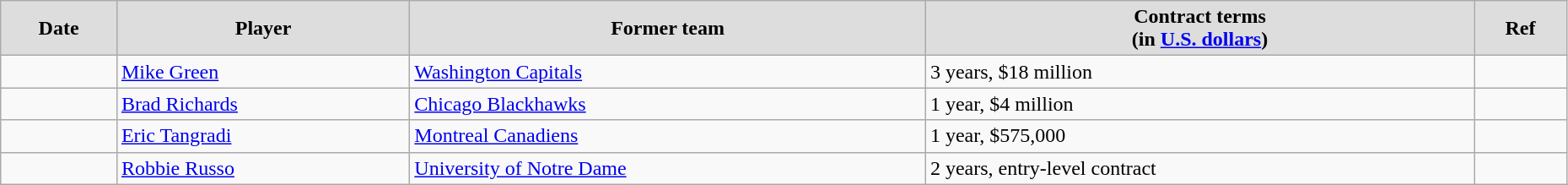<table class="wikitable" width=98%>
<tr align="center" bgcolor="#dddddd">
<td><strong>Date</strong></td>
<td><strong>Player</strong></td>
<td><strong>Former team</strong></td>
<td><strong>Contract terms</strong><br><strong>(in <a href='#'>U.S. dollars</a>)</strong></td>
<td><strong>Ref</strong></td>
</tr>
<tr>
<td></td>
<td><a href='#'>Mike Green</a></td>
<td><a href='#'>Washington Capitals</a></td>
<td>3 years, $18 million</td>
<td></td>
</tr>
<tr>
<td></td>
<td><a href='#'>Brad Richards</a></td>
<td><a href='#'>Chicago Blackhawks</a></td>
<td>1 year, $4 million</td>
<td></td>
</tr>
<tr>
<td></td>
<td><a href='#'>Eric Tangradi</a></td>
<td><a href='#'>Montreal Canadiens</a></td>
<td>1 year, $575,000</td>
<td></td>
</tr>
<tr>
<td></td>
<td><a href='#'>Robbie Russo</a></td>
<td><a href='#'>University of Notre Dame</a></td>
<td>2 years, entry-level contract</td>
<td></td>
</tr>
</table>
